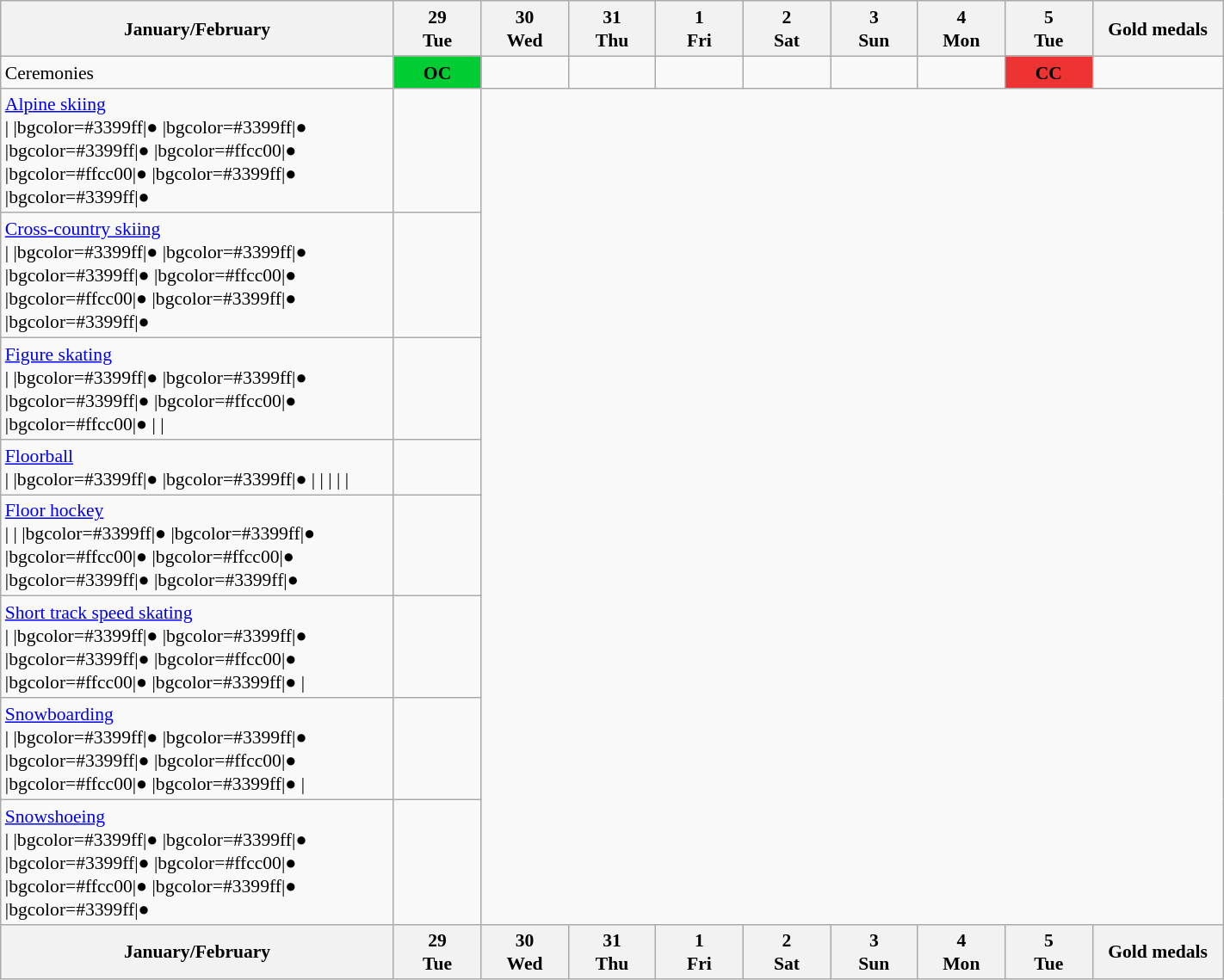<table class="wikitable" style="margin:0.5em auto; font-size:90%; line-height:1.25em;width:75%;">
<tr>
<th style="width:18%;">January/February</th>
<th style="width:4%;">29<br>Tue</th>
<th style="width:4%;">30<br>Wed</th>
<th style="width:4%;">31<br>Thu</th>
<th style="width:4%;">1<br>Fri</th>
<th style="width:4%;">2<br>Sat</th>
<th style="width:4%;">3<br>Sun</th>
<th style="width:4%;">4<br>Mon</th>
<th style="width:4%;">5<br>Tue</th>
<th style="width:6%;">Gold medals</th>
</tr>
<tr>
<td align="left"> Ceremonies</td>
<td style="background:#0c3; text-align:center;"><strong>OC</strong></td>
<td></td>
<td></td>
<td></td>
<td></td>
<td></td>
<td></td>
<td style="background:#e33; text-align:center;"><strong>CC</strong></td>
<td></td>
</tr>
<tr style="text-align:center;">
<td align="left"><a href='#'>Alpine skiing</a><br>|
|bgcolor=#3399ff|●
|bgcolor=#3399ff|●
|bgcolor=#3399ff|●
|bgcolor=#ffcc00|●
|bgcolor=#ffcc00|●
|bgcolor=#3399ff|●
|bgcolor=#3399ff|●</td>
<td><strong></strong></td>
</tr>
<tr style="text-align:center;">
<td align="left"><a href='#'>Cross-country skiing</a><br>|
|bgcolor=#3399ff|●
|bgcolor=#3399ff|●
|bgcolor=#3399ff|●
|bgcolor=#ffcc00|●
|bgcolor=#ffcc00|●
|bgcolor=#3399ff|●
|bgcolor=#3399ff|●</td>
<td><strong></strong></td>
</tr>
<tr style="text-align:center;">
<td align="left"><a href='#'>Figure skating</a><br>|
|bgcolor=#3399ff|●
|bgcolor=#3399ff|●
|bgcolor=#3399ff|●
|bgcolor=#ffcc00|●
|bgcolor=#ffcc00|●
|
|</td>
<td><strong></strong></td>
</tr>
<tr style="text-align:center;">
<td align="left"><a href='#'>Floorball</a><br>|
|bgcolor=#3399ff|●
|bgcolor=#3399ff|●
|
|
|
|
|</td>
<td><strong></strong></td>
</tr>
<tr style="text-align:center;">
<td align="left"><a href='#'>Floor hockey</a><br>|
|
|bgcolor=#3399ff|●
|bgcolor=#3399ff|●
|bgcolor=#ffcc00|●
|bgcolor=#ffcc00|●
|bgcolor=#3399ff|●
|bgcolor=#3399ff|●</td>
<td><strong></strong></td>
</tr>
<tr style="text-align:center;">
<td align="left"><a href='#'>Short track speed skating</a><br>|
|bgcolor=#3399ff|●
|bgcolor=#3399ff|●
|bgcolor=#3399ff|●
|bgcolor=#ffcc00|●
|bgcolor=#ffcc00|●
|bgcolor=#3399ff|●
|</td>
<td><strong></strong></td>
</tr>
<tr style="text-align:center;">
<td align="left"><a href='#'>Snowboarding</a><br>|
|bgcolor=#3399ff|●
|bgcolor=#3399ff|●
|bgcolor=#3399ff|●
|bgcolor=#ffcc00|●
|bgcolor=#ffcc00|●
|bgcolor=#3399ff|●
|</td>
<td><strong></strong></td>
</tr>
<tr style="text-align:center;">
<td align="left"><a href='#'>Snowshoeing</a><br>|
|bgcolor=#3399ff|●
|bgcolor=#3399ff|●
|bgcolor=#3399ff|●
|bgcolor=#ffcc00|●
|bgcolor=#ffcc00|●
|bgcolor=#3399ff|●
|bgcolor=#3399ff|●</td>
<td><strong></strong></td>
</tr>
<tr>
<th>January/February</th>
<th>29<br>Tue</th>
<th>30<br>Wed</th>
<th>31<br>Thu</th>
<th>1<br>Fri</th>
<th>2<br>Sat</th>
<th>3<br>Sun</th>
<th>4<br>Mon</th>
<th>5<br>Tue</th>
<th>Gold medals</th>
</tr>
</table>
